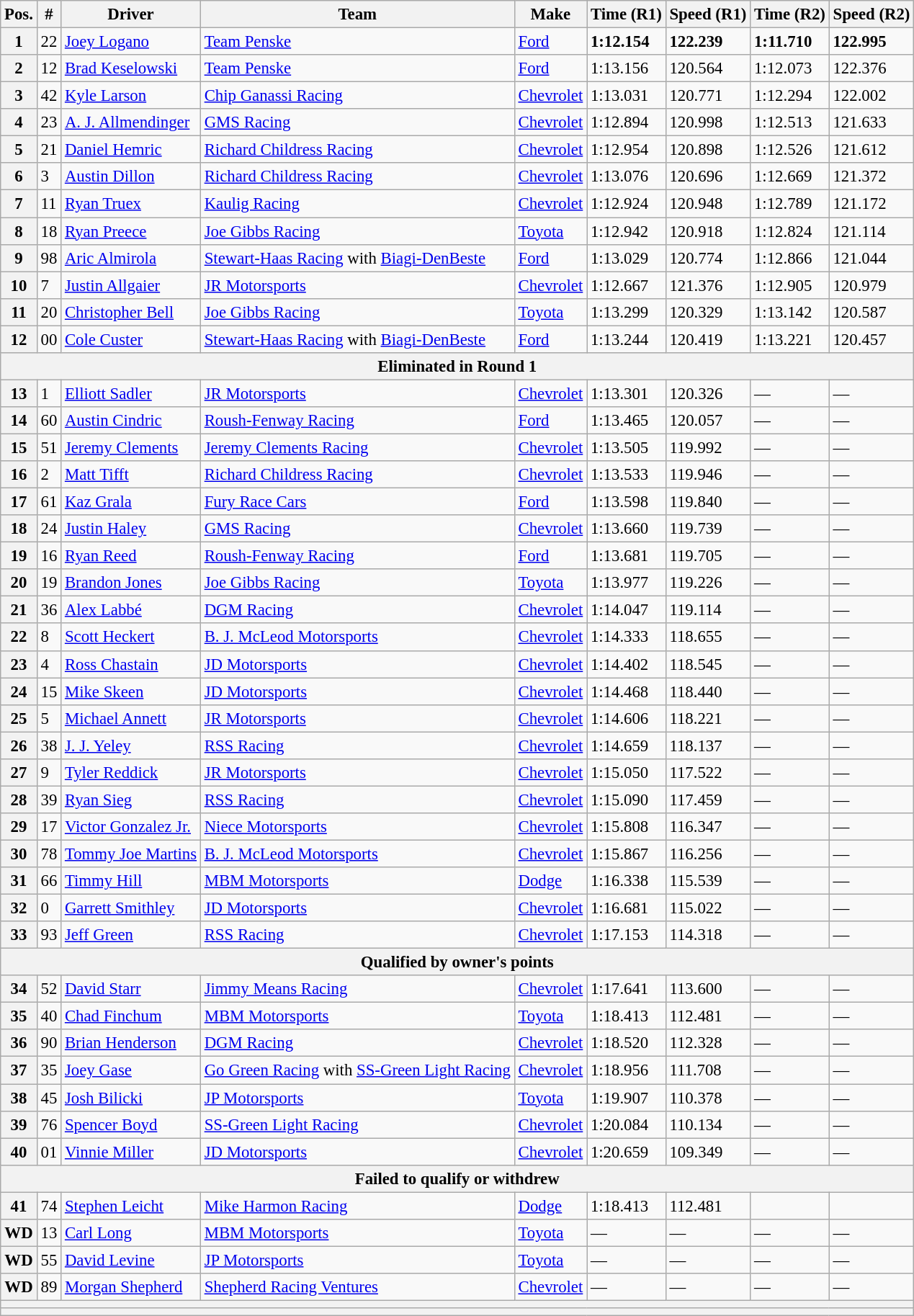<table class="wikitable" style="font-size:95%">
<tr>
<th>Pos.</th>
<th>#</th>
<th>Driver</th>
<th>Team</th>
<th>Make</th>
<th>Time (R1)</th>
<th>Speed (R1)</th>
<th>Time (R2)</th>
<th>Speed (R2)</th>
</tr>
<tr>
<th>1</th>
<td>22</td>
<td><a href='#'>Joey Logano</a></td>
<td><a href='#'>Team Penske</a></td>
<td><a href='#'>Ford</a></td>
<td><strong>1:12.154</strong></td>
<td><strong>122.239</strong></td>
<td><strong>1:11.710</strong></td>
<td><strong>122.995</strong></td>
</tr>
<tr>
<th>2</th>
<td>12</td>
<td><a href='#'>Brad Keselowski</a></td>
<td><a href='#'>Team Penske</a></td>
<td><a href='#'>Ford</a></td>
<td>1:13.156</td>
<td>120.564</td>
<td>1:12.073</td>
<td>122.376</td>
</tr>
<tr>
<th>3</th>
<td>42</td>
<td><a href='#'>Kyle Larson</a></td>
<td><a href='#'>Chip Ganassi Racing</a></td>
<td><a href='#'>Chevrolet</a></td>
<td>1:13.031</td>
<td>120.771</td>
<td>1:12.294</td>
<td>122.002</td>
</tr>
<tr>
<th>4</th>
<td>23</td>
<td><a href='#'>A. J. Allmendinger</a></td>
<td><a href='#'>GMS Racing</a></td>
<td><a href='#'>Chevrolet</a></td>
<td>1:12.894</td>
<td>120.998</td>
<td>1:12.513</td>
<td>121.633</td>
</tr>
<tr>
<th>5</th>
<td>21</td>
<td><a href='#'>Daniel Hemric</a></td>
<td><a href='#'>Richard Childress Racing</a></td>
<td><a href='#'>Chevrolet</a></td>
<td>1:12.954</td>
<td>120.898</td>
<td>1:12.526</td>
<td>121.612</td>
</tr>
<tr>
<th>6</th>
<td>3</td>
<td><a href='#'>Austin Dillon</a></td>
<td><a href='#'>Richard Childress Racing</a></td>
<td><a href='#'>Chevrolet</a></td>
<td>1:13.076</td>
<td>120.696</td>
<td>1:12.669</td>
<td>121.372</td>
</tr>
<tr>
<th>7</th>
<td>11</td>
<td><a href='#'>Ryan Truex</a></td>
<td><a href='#'>Kaulig Racing</a></td>
<td><a href='#'>Chevrolet</a></td>
<td>1:12.924</td>
<td>120.948</td>
<td>1:12.789</td>
<td>121.172</td>
</tr>
<tr>
<th>8</th>
<td>18</td>
<td><a href='#'>Ryan Preece</a></td>
<td><a href='#'>Joe Gibbs Racing</a></td>
<td><a href='#'>Toyota</a></td>
<td>1:12.942</td>
<td>120.918</td>
<td>1:12.824</td>
<td>121.114</td>
</tr>
<tr>
<th>9</th>
<td>98</td>
<td><a href='#'>Aric Almirola</a></td>
<td><a href='#'>Stewart-Haas Racing</a> with <a href='#'>Biagi-DenBeste</a></td>
<td><a href='#'>Ford</a></td>
<td>1:13.029</td>
<td>120.774</td>
<td>1:12.866</td>
<td>121.044</td>
</tr>
<tr>
<th>10</th>
<td>7</td>
<td><a href='#'>Justin Allgaier</a></td>
<td><a href='#'>JR Motorsports</a></td>
<td><a href='#'>Chevrolet</a></td>
<td>1:12.667</td>
<td>121.376</td>
<td>1:12.905</td>
<td>120.979</td>
</tr>
<tr>
<th>11</th>
<td>20</td>
<td><a href='#'>Christopher Bell</a></td>
<td><a href='#'>Joe Gibbs Racing</a></td>
<td><a href='#'>Toyota</a></td>
<td>1:13.299</td>
<td>120.329</td>
<td>1:13.142</td>
<td>120.587</td>
</tr>
<tr>
<th>12</th>
<td>00</td>
<td><a href='#'>Cole Custer</a></td>
<td><a href='#'>Stewart-Haas Racing</a> with <a href='#'>Biagi-DenBeste</a></td>
<td><a href='#'>Ford</a></td>
<td>1:13.244</td>
<td>120.419</td>
<td>1:13.221</td>
<td>120.457</td>
</tr>
<tr>
<th colspan="9">Eliminated in Round 1</th>
</tr>
<tr>
<th>13</th>
<td>1</td>
<td><a href='#'>Elliott Sadler</a></td>
<td><a href='#'>JR Motorsports</a></td>
<td><a href='#'>Chevrolet</a></td>
<td>1:13.301</td>
<td>120.326</td>
<td>—</td>
<td>—</td>
</tr>
<tr>
<th>14</th>
<td>60</td>
<td><a href='#'>Austin Cindric</a></td>
<td><a href='#'>Roush-Fenway Racing</a></td>
<td><a href='#'>Ford</a></td>
<td>1:13.465</td>
<td>120.057</td>
<td>—</td>
<td>—</td>
</tr>
<tr>
<th>15</th>
<td>51</td>
<td><a href='#'>Jeremy Clements</a></td>
<td><a href='#'>Jeremy Clements Racing</a></td>
<td><a href='#'>Chevrolet</a></td>
<td>1:13.505</td>
<td>119.992</td>
<td>—</td>
<td>—</td>
</tr>
<tr>
<th>16</th>
<td>2</td>
<td><a href='#'>Matt Tifft</a></td>
<td><a href='#'>Richard Childress Racing</a></td>
<td><a href='#'>Chevrolet</a></td>
<td>1:13.533</td>
<td>119.946</td>
<td>—</td>
<td>—</td>
</tr>
<tr>
<th>17</th>
<td>61</td>
<td><a href='#'>Kaz Grala</a></td>
<td><a href='#'>Fury Race Cars</a></td>
<td><a href='#'>Ford</a></td>
<td>1:13.598</td>
<td>119.840</td>
<td>—</td>
<td>—</td>
</tr>
<tr>
<th>18</th>
<td>24</td>
<td><a href='#'>Justin Haley</a></td>
<td><a href='#'>GMS Racing</a></td>
<td><a href='#'>Chevrolet</a></td>
<td>1:13.660</td>
<td>119.739</td>
<td>—</td>
<td>—</td>
</tr>
<tr>
<th>19</th>
<td>16</td>
<td><a href='#'>Ryan Reed</a></td>
<td><a href='#'>Roush-Fenway Racing</a></td>
<td><a href='#'>Ford</a></td>
<td>1:13.681</td>
<td>119.705</td>
<td>—</td>
<td>—</td>
</tr>
<tr>
<th>20</th>
<td>19</td>
<td><a href='#'>Brandon Jones</a></td>
<td><a href='#'>Joe Gibbs Racing</a></td>
<td><a href='#'>Toyota</a></td>
<td>1:13.977</td>
<td>119.226</td>
<td>—</td>
<td>—</td>
</tr>
<tr>
<th>21</th>
<td>36</td>
<td><a href='#'>Alex Labbé</a></td>
<td><a href='#'>DGM Racing</a></td>
<td><a href='#'>Chevrolet</a></td>
<td>1:14.047</td>
<td>119.114</td>
<td>—</td>
<td>—</td>
</tr>
<tr>
<th>22</th>
<td>8</td>
<td><a href='#'>Scott Heckert</a></td>
<td><a href='#'>B. J. McLeod Motorsports</a></td>
<td><a href='#'>Chevrolet</a></td>
<td>1:14.333</td>
<td>118.655</td>
<td>—</td>
<td>—</td>
</tr>
<tr>
<th>23</th>
<td>4</td>
<td><a href='#'>Ross Chastain</a></td>
<td><a href='#'>JD Motorsports</a></td>
<td><a href='#'>Chevrolet</a></td>
<td>1:14.402</td>
<td>118.545</td>
<td>—</td>
<td>—</td>
</tr>
<tr>
<th>24</th>
<td>15</td>
<td><a href='#'>Mike Skeen</a></td>
<td><a href='#'>JD Motorsports</a></td>
<td><a href='#'>Chevrolet</a></td>
<td>1:14.468</td>
<td>118.440</td>
<td>—</td>
<td>—</td>
</tr>
<tr>
<th>25</th>
<td>5</td>
<td><a href='#'>Michael Annett</a></td>
<td><a href='#'>JR Motorsports</a></td>
<td><a href='#'>Chevrolet</a></td>
<td>1:14.606</td>
<td>118.221</td>
<td>—</td>
<td>—</td>
</tr>
<tr>
<th>26</th>
<td>38</td>
<td><a href='#'>J. J. Yeley</a></td>
<td><a href='#'>RSS Racing</a></td>
<td><a href='#'>Chevrolet</a></td>
<td>1:14.659</td>
<td>118.137</td>
<td>—</td>
<td>—</td>
</tr>
<tr>
<th>27</th>
<td>9</td>
<td><a href='#'>Tyler Reddick</a></td>
<td><a href='#'>JR Motorsports</a></td>
<td><a href='#'>Chevrolet</a></td>
<td>1:15.050</td>
<td>117.522</td>
<td>—</td>
<td>—</td>
</tr>
<tr>
<th>28</th>
<td>39</td>
<td><a href='#'>Ryan Sieg</a></td>
<td><a href='#'>RSS Racing</a></td>
<td><a href='#'>Chevrolet</a></td>
<td>1:15.090</td>
<td>117.459</td>
<td>—</td>
<td>—</td>
</tr>
<tr>
<th>29</th>
<td>17</td>
<td><a href='#'>Victor Gonzalez Jr.</a></td>
<td><a href='#'>Niece Motorsports</a></td>
<td><a href='#'>Chevrolet</a></td>
<td>1:15.808</td>
<td>116.347</td>
<td>—</td>
<td>—</td>
</tr>
<tr>
<th>30</th>
<td>78</td>
<td><a href='#'>Tommy Joe Martins</a></td>
<td><a href='#'>B. J. McLeod Motorsports</a></td>
<td><a href='#'>Chevrolet</a></td>
<td>1:15.867</td>
<td>116.256</td>
<td>—</td>
<td>—</td>
</tr>
<tr>
<th>31</th>
<td>66</td>
<td><a href='#'>Timmy Hill</a></td>
<td><a href='#'>MBM Motorsports</a></td>
<td><a href='#'>Dodge</a></td>
<td>1:16.338</td>
<td>115.539</td>
<td>—</td>
<td>—</td>
</tr>
<tr>
<th>32</th>
<td>0</td>
<td><a href='#'>Garrett Smithley</a></td>
<td><a href='#'>JD Motorsports</a></td>
<td><a href='#'>Chevrolet</a></td>
<td>1:16.681</td>
<td>115.022</td>
<td>—</td>
<td>—</td>
</tr>
<tr>
<th>33</th>
<td>93</td>
<td><a href='#'>Jeff Green</a></td>
<td><a href='#'>RSS Racing</a></td>
<td><a href='#'>Chevrolet</a></td>
<td>1:17.153</td>
<td>114.318</td>
<td>—</td>
<td>—</td>
</tr>
<tr>
<th colspan="9">Qualified by owner's points</th>
</tr>
<tr>
<th>34</th>
<td>52</td>
<td><a href='#'>David Starr</a></td>
<td><a href='#'>Jimmy Means Racing</a></td>
<td><a href='#'>Chevrolet</a></td>
<td>1:17.641</td>
<td>113.600</td>
<td>—</td>
<td>—</td>
</tr>
<tr>
<th>35</th>
<td>40</td>
<td><a href='#'>Chad Finchum</a></td>
<td><a href='#'>MBM Motorsports</a></td>
<td><a href='#'>Toyota</a></td>
<td>1:18.413</td>
<td>112.481</td>
<td>—</td>
<td>—</td>
</tr>
<tr>
<th>36</th>
<td>90</td>
<td><a href='#'>Brian Henderson</a></td>
<td><a href='#'>DGM Racing</a></td>
<td><a href='#'>Chevrolet</a></td>
<td>1:18.520</td>
<td>112.328</td>
<td>—</td>
<td>—</td>
</tr>
<tr>
<th>37</th>
<td>35</td>
<td><a href='#'>Joey Gase</a></td>
<td><a href='#'>Go Green Racing</a> with <a href='#'>SS-Green Light Racing</a></td>
<td><a href='#'>Chevrolet</a></td>
<td>1:18.956</td>
<td>111.708</td>
<td>—</td>
<td>—</td>
</tr>
<tr>
<th>38</th>
<td>45</td>
<td><a href='#'>Josh Bilicki</a></td>
<td><a href='#'>JP Motorsports</a></td>
<td><a href='#'>Toyota</a></td>
<td>1:19.907</td>
<td>110.378</td>
<td>—</td>
<td>—</td>
</tr>
<tr>
<th>39</th>
<td>76</td>
<td><a href='#'>Spencer Boyd</a></td>
<td><a href='#'>SS-Green Light Racing</a></td>
<td><a href='#'>Chevrolet</a></td>
<td>1:20.084</td>
<td>110.134</td>
<td>—</td>
<td>—</td>
</tr>
<tr>
<th>40</th>
<td>01</td>
<td><a href='#'>Vinnie Miller</a></td>
<td><a href='#'>JD Motorsports</a></td>
<td><a href='#'>Chevrolet</a></td>
<td>1:20.659</td>
<td>109.349</td>
<td>—</td>
<td>—</td>
</tr>
<tr>
<th colspan="9">Failed to qualify or withdrew</th>
</tr>
<tr>
<th>41</th>
<td>74</td>
<td><a href='#'>Stephen Leicht</a></td>
<td><a href='#'>Mike Harmon Racing</a></td>
<td><a href='#'>Dodge</a></td>
<td>1:18.413</td>
<td>112.481</td>
<td></td>
<td></td>
</tr>
<tr>
<th>WD</th>
<td>13</td>
<td><a href='#'>Carl Long</a></td>
<td><a href='#'>MBM Motorsports</a></td>
<td><a href='#'>Toyota</a></td>
<td>—</td>
<td>—</td>
<td>—</td>
<td>—</td>
</tr>
<tr>
<th>WD</th>
<td>55</td>
<td><a href='#'>David Levine</a></td>
<td><a href='#'>JP Motorsports</a></td>
<td><a href='#'>Toyota</a></td>
<td>—</td>
<td>—</td>
<td>—</td>
<td>—</td>
</tr>
<tr>
<th>WD</th>
<td>89</td>
<td><a href='#'>Morgan Shepherd</a></td>
<td><a href='#'>Shepherd Racing Ventures</a></td>
<td><a href='#'>Chevrolet</a></td>
<td>—</td>
<td>—</td>
<td>—</td>
<td>—</td>
</tr>
<tr>
<th colspan="9"></th>
</tr>
<tr>
<th colspan="9"></th>
</tr>
</table>
